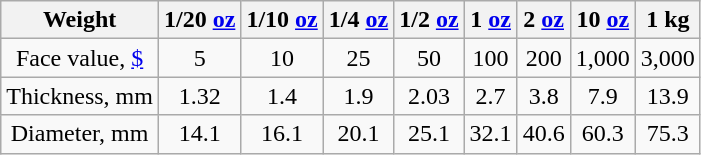<table class = "wikitable" style="text-align:center">
<tr>
<th>Weight</th>
<th>1/20 <a href='#'>oz</a></th>
<th>1/10 <a href='#'>oz</a></th>
<th>1/4 <a href='#'>oz</a></th>
<th>1/2 <a href='#'>oz</a></th>
<th>1 <a href='#'>oz</a></th>
<th>2 <a href='#'>oz</a></th>
<th>10 <a href='#'>oz</a></th>
<th>1 kg</th>
</tr>
<tr>
<td>Face value, <a href='#'>$</a></td>
<td>5</td>
<td>10</td>
<td>25</td>
<td>50</td>
<td>100</td>
<td>200</td>
<td>1,000</td>
<td>3,000</td>
</tr>
<tr>
<td>Thickness, mm</td>
<td>1.32</td>
<td>1.4</td>
<td>1.9</td>
<td>2.03</td>
<td>2.7</td>
<td>3.8</td>
<td>7.9</td>
<td>13.9 </td>
</tr>
<tr>
<td>Diameter, mm </td>
<td>14.1</td>
<td>16.1</td>
<td>20.1</td>
<td>25.1</td>
<td>32.1</td>
<td>40.6</td>
<td>60.3</td>
<td>75.3</td>
</tr>
</table>
